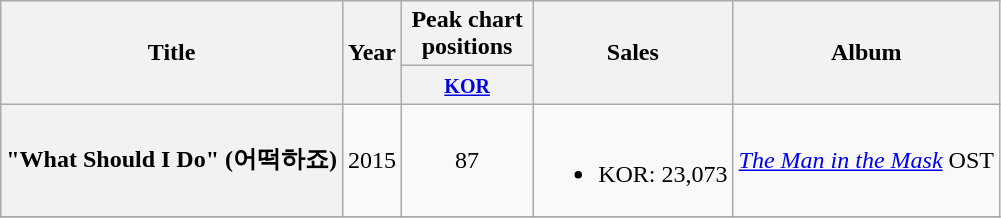<table class="wikitable plainrowheaders" style="text-align:center;">
<tr>
<th scope="col" rowspan="2">Title</th>
<th scope="col" rowspan="2">Year</th>
<th scope="col" colspan="1" style="width:5em;">Peak chart positions</th>
<th scope="col" rowspan="2">Sales</th>
<th scope="col" rowspan="2">Album</th>
</tr>
<tr>
<th><small><a href='#'>KOR</a></small><br></th>
</tr>
<tr>
<th scope="row">"What Should I Do" (어떡하죠)<br></th>
<td>2015</td>
<td>87</td>
<td><br><ul><li>KOR: 23,073</li></ul></td>
<td><em><a href='#'>The Man in the Mask</a></em> OST</td>
</tr>
<tr>
</tr>
</table>
